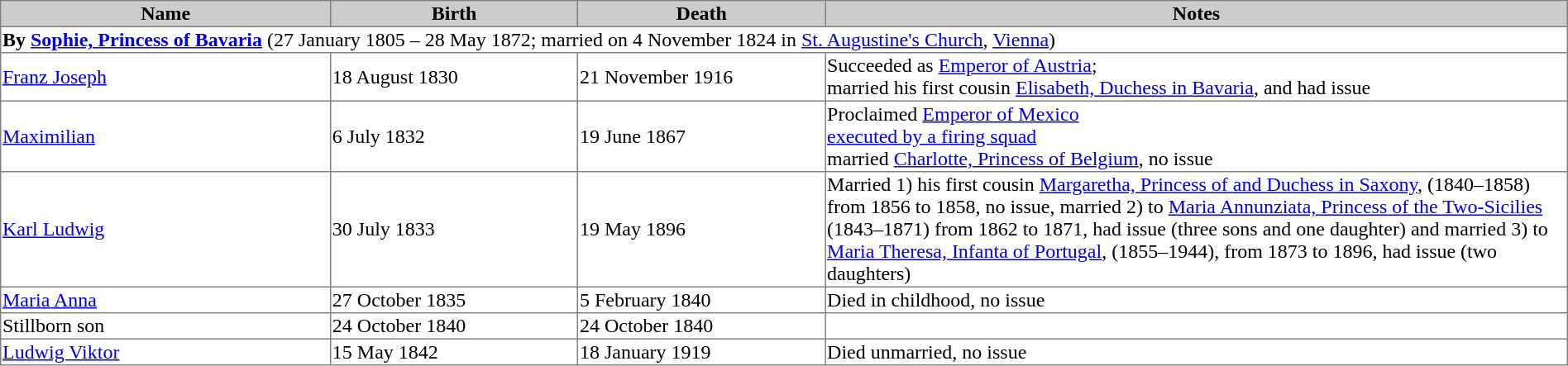<table border=1 style="border-collapse: collapse;">
<tr bgcolor=cccccc>
<th width="20%">Name</th>
<th width="15%">Birth</th>
<th width="15%">Death</th>
<th width="45%">Notes</th>
</tr>
<tr>
<td colspan=4><strong>By <a href='#'>Sophie, Princess of Bavaria</a></strong> (27 January 1805 – 28 May 1872; married on 4 November 1824 in <a href='#'>St. Augustine's Church</a>, <a href='#'>Vienna</a>)</td>
</tr>
<tr>
<td><a href='#'>Franz Joseph</a></td>
<td>18 August 1830</td>
<td>21 November 1916</td>
<td>Succeeded as <a href='#'>Emperor of Austria</a>;<br>married his first cousin <a href='#'>Elisabeth, Duchess in Bavaria</a>, and had issue</td>
</tr>
<tr>
<td><a href='#'>Maximilian</a></td>
<td>6 July 1832</td>
<td>19 June 1867</td>
<td>Proclaimed <a href='#'>Emperor of Mexico</a><br><a href='#'>executed by a firing squad</a><br>married <a href='#'>Charlotte, Princess of Belgium</a>, no issue</td>
</tr>
<tr>
<td><a href='#'>Karl Ludwig</a></td>
<td>30 July 1833</td>
<td>19 May 1896</td>
<td>Married 1) his first cousin <a href='#'>Margaretha, Princess of and Duchess in Saxony</a>, (1840–1858) from 1856 to 1858, no issue, married 2) to <a href='#'>Maria Annunziata, Princess of the Two-Sicilies</a> (1843–1871) from 1862 to 1871, had issue (three sons and one daughter) and married 3) to <a href='#'>Maria Theresa, Infanta of Portugal</a>, (1855–1944), from 1873 to 1896, had issue (two daughters)</td>
</tr>
<tr>
<td><a href='#'>Maria Anna</a></td>
<td>27 October 1835</td>
<td>5 February 1840</td>
<td>Died in childhood, no issue</td>
</tr>
<tr>
<td>Stillborn son</td>
<td>24 October 1840</td>
<td>24 October 1840</td>
</tr>
<tr>
<td><a href='#'>Ludwig Viktor</a></td>
<td>15 May 1842</td>
<td>18 January 1919</td>
<td>Died unmarried, no issue</td>
</tr>
</table>
